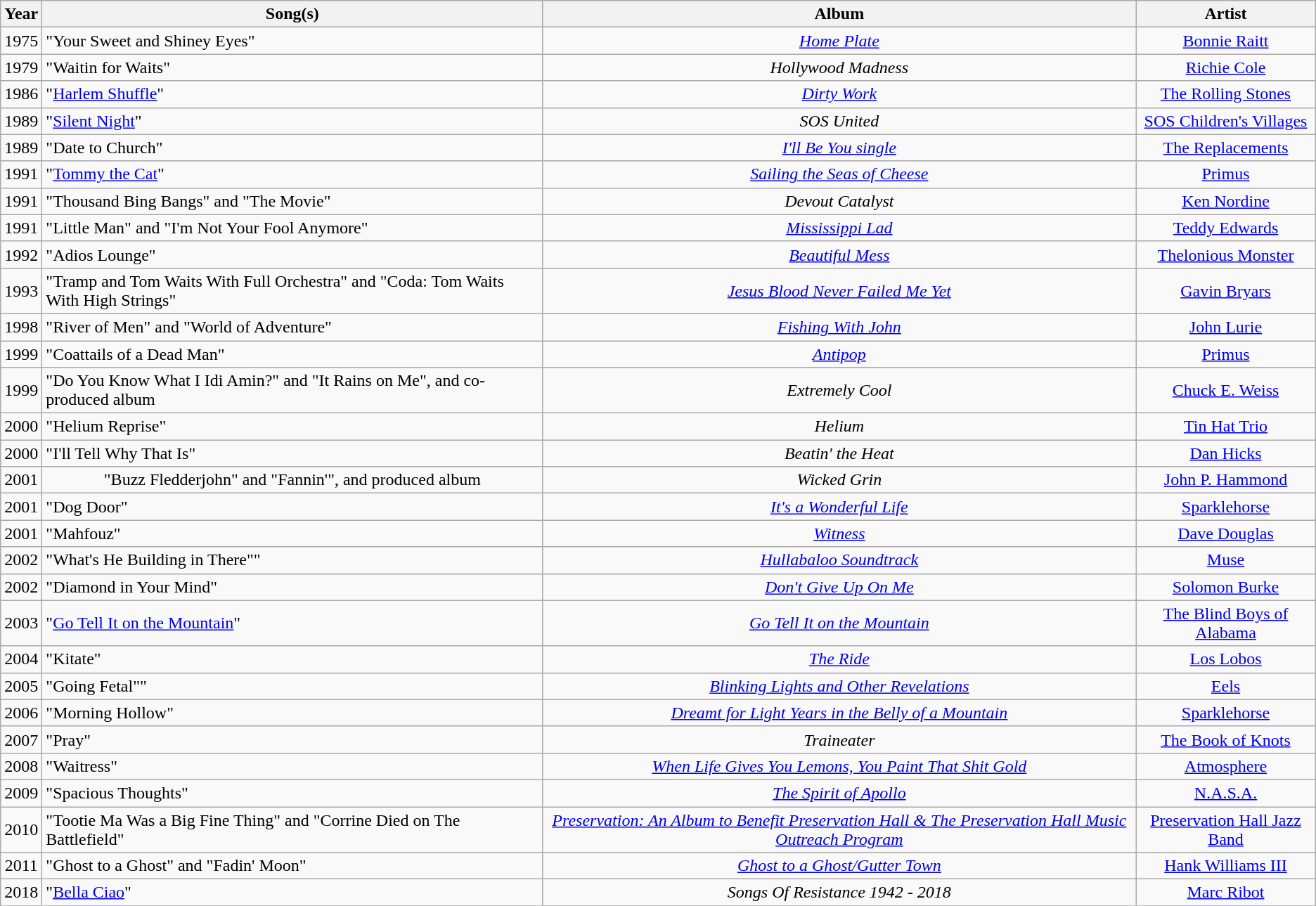<table class="wikitable" style="text-align:center;">
<tr>
<th>Year</th>
<th>Song(s)</th>
<th>Album</th>
<th>Artist</th>
</tr>
<tr>
<td>1975</td>
<td align="left">"Your Sweet and Shiney Eyes"</td>
<td><em><a href='#'>Home Plate</a></em></td>
<td><a href='#'>Bonnie Raitt</a></td>
</tr>
<tr>
<td>1979</td>
<td align="left">"Waitin for Waits"</td>
<td><em>Hollywood Madness</em></td>
<td><a href='#'>Richie Cole</a></td>
</tr>
<tr>
<td>1986</td>
<td align="left">"<a href='#'>Harlem Shuffle</a>"</td>
<td><em><a href='#'>Dirty Work</a></em></td>
<td><a href='#'>The Rolling Stones</a></td>
</tr>
<tr>
<td>1989</td>
<td align="left">"<a href='#'>Silent Night</a>"</td>
<td><em>SOS United</em></td>
<td><a href='#'>SOS Children's Villages</a></td>
</tr>
<tr>
<td>1989</td>
<td align="left">"Date to Church"</td>
<td><em><a href='#'>I'll Be You single</a></em></td>
<td><a href='#'>The Replacements</a></td>
</tr>
<tr>
<td>1991</td>
<td align="left">"<a href='#'>Tommy the Cat</a>"</td>
<td><em><a href='#'>Sailing the Seas of Cheese</a></em></td>
<td><a href='#'>Primus</a></td>
</tr>
<tr>
<td>1991</td>
<td align="left">"Thousand Bing Bangs" and "The Movie"</td>
<td><em>Devout Catalyst</em></td>
<td><a href='#'>Ken Nordine</a></td>
</tr>
<tr>
<td>1991</td>
<td align="left">"Little Man" and "I'm Not Your Fool Anymore"</td>
<td><em><a href='#'>Mississippi Lad</a></em></td>
<td><a href='#'>Teddy Edwards</a></td>
</tr>
<tr>
<td>1992</td>
<td align="left">"Adios Lounge"</td>
<td><em><a href='#'>Beautiful Mess</a></em></td>
<td><a href='#'>Thelonious Monster</a></td>
</tr>
<tr>
<td>1993</td>
<td align="left">"Tramp and Tom Waits With Full Orchestra" and "Coda: Tom Waits With High Strings"</td>
<td><em><a href='#'>Jesus Blood Never Failed Me Yet</a></em></td>
<td><a href='#'>Gavin Bryars</a></td>
</tr>
<tr>
<td>1998</td>
<td align="left">"River of Men" and "World of Adventure"</td>
<td><em><a href='#'>Fishing With John</a></em></td>
<td><a href='#'>John Lurie</a></td>
</tr>
<tr>
<td>1999</td>
<td align="left">"Coattails of a Dead Man"</td>
<td><em><a href='#'>Antipop</a></em></td>
<td><a href='#'>Primus</a></td>
</tr>
<tr>
<td>1999</td>
<td align="left">"Do You Know What I Idi Amin?" and "It Rains on Me", and co-produced album</td>
<td><em>Extremely Cool</em></td>
<td><a href='#'>Chuck E. Weiss</a></td>
</tr>
<tr>
<td>2000</td>
<td align="left">"Helium Reprise"</td>
<td><em>Helium</em></td>
<td><a href='#'>Tin Hat Trio</a></td>
</tr>
<tr>
<td>2000</td>
<td align="left">"I'll Tell Why That Is"</td>
<td><em>Beatin' the Heat</em></td>
<td><a href='#'>Dan Hicks</a></td>
</tr>
<tr>
<td>2001</td>
<td>"Buzz Fledderjohn" and "Fannin'", and produced album</td>
<td><em>Wicked Grin</em></td>
<td><a href='#'>John P. Hammond</a></td>
</tr>
<tr>
<td>2001</td>
<td align="left">"Dog Door"</td>
<td><em><a href='#'>It's a Wonderful Life</a></em></td>
<td><a href='#'>Sparklehorse</a></td>
</tr>
<tr>
<td>2001</td>
<td align="left">"Mahfouz"</td>
<td><em><a href='#'>Witness</a></em></td>
<td><a href='#'>Dave Douglas</a></td>
</tr>
<tr>
<td>2002</td>
<td align="left">"What's He Building in There""</td>
<td><em><a href='#'>Hullabaloo Soundtrack</a></em></td>
<td><a href='#'>Muse</a></td>
</tr>
<tr>
<td>2002</td>
<td align="left">"Diamond in Your Mind"</td>
<td><em><a href='#'>Don't Give Up On Me</a></em></td>
<td><a href='#'>Solomon Burke</a></td>
</tr>
<tr>
<td>2003</td>
<td align="left">"<a href='#'>Go Tell It on the Mountain</a>"</td>
<td><em><a href='#'>Go Tell It on the Mountain</a></em></td>
<td><a href='#'>The Blind Boys of Alabama</a></td>
</tr>
<tr>
<td>2004</td>
<td align="left">"Kitate"</td>
<td><em><a href='#'>The Ride</a></em></td>
<td><a href='#'>Los Lobos</a></td>
</tr>
<tr>
<td>2005</td>
<td align="left">"Going Fetal""</td>
<td><em><a href='#'>Blinking Lights and Other Revelations</a></em></td>
<td><a href='#'>Eels</a></td>
</tr>
<tr>
<td>2006</td>
<td align="left">"Morning Hollow"</td>
<td><em><a href='#'>Dreamt for Light Years in the Belly of a Mountain</a></em></td>
<td><a href='#'>Sparklehorse</a></td>
</tr>
<tr>
<td>2007</td>
<td align="left">"Pray"</td>
<td><em>Traineater</em></td>
<td><a href='#'>The Book of Knots</a></td>
</tr>
<tr>
<td>2008</td>
<td align="left">"Waitress"</td>
<td><em><a href='#'>When Life Gives You Lemons, You Paint That Shit Gold</a></em></td>
<td><a href='#'>Atmosphere</a></td>
</tr>
<tr>
<td>2009</td>
<td align="left">"Spacious Thoughts"</td>
<td><em><a href='#'>The Spirit of Apollo</a></em></td>
<td><a href='#'>N.A.S.A.</a></td>
</tr>
<tr>
<td>2010</td>
<td align="left">"Tootie Ma Was a Big Fine Thing" and "Corrine Died on The Battlefield"</td>
<td><em><a href='#'>Preservation: An Album to Benefit Preservation Hall & The Preservation Hall Music Outreach Program</a></em></td>
<td><a href='#'>Preservation Hall Jazz Band</a></td>
</tr>
<tr>
<td>2011</td>
<td align="left">"Ghost to a Ghost" and "Fadin' Moon"</td>
<td><em><a href='#'>Ghost to a Ghost/Gutter Town</a></em></td>
<td><a href='#'>Hank Williams III</a></td>
</tr>
<tr>
<td>2018</td>
<td align="left">"<a href='#'>Bella Ciao</a>"</td>
<td><em>Songs Of Resistance 1942 - 2018</em></td>
<td><a href='#'>Marc Ribot</a></td>
</tr>
<tr>
</tr>
</table>
